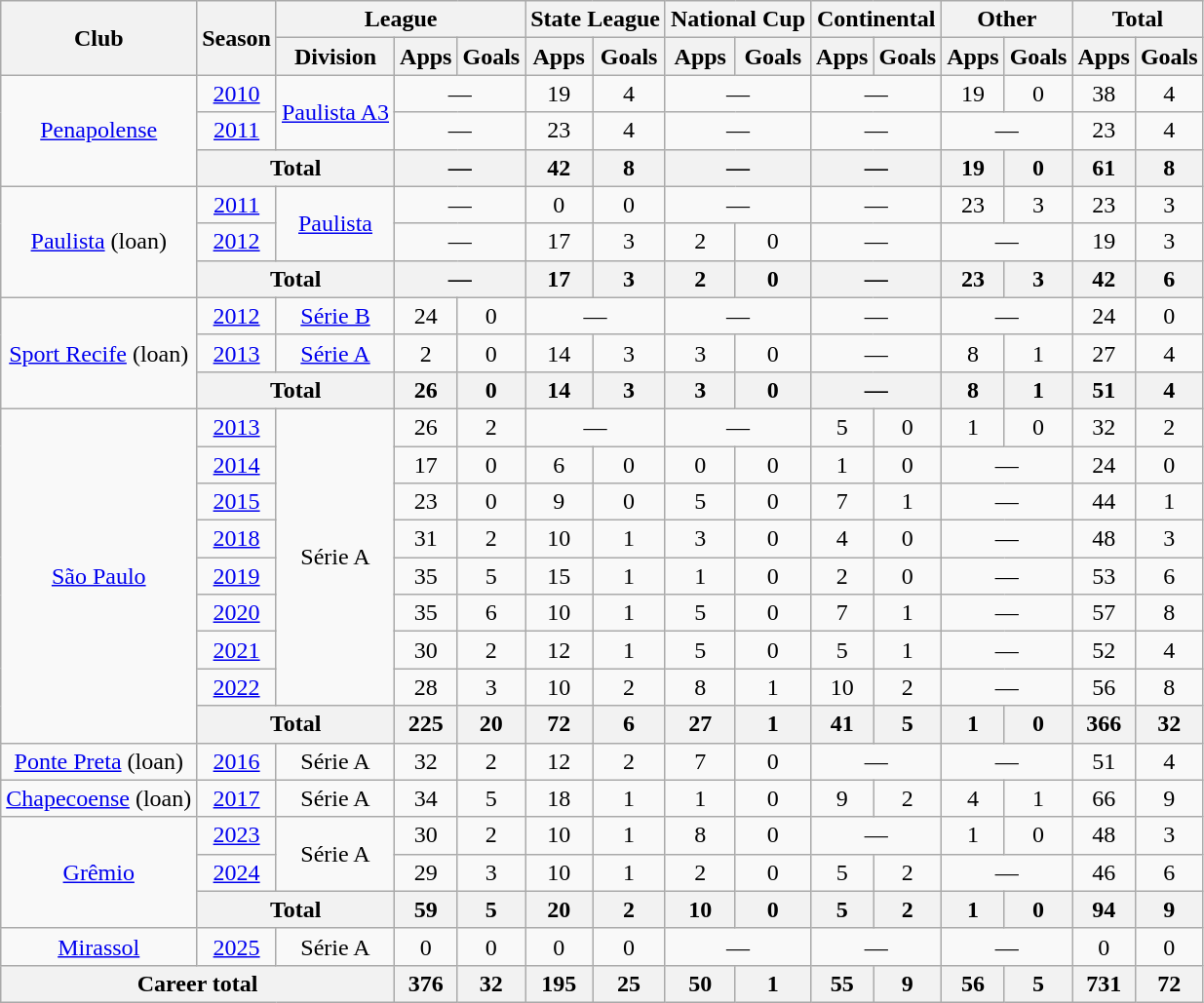<table class="wikitable" style="text-align: center;">
<tr>
<th rowspan="2">Club</th>
<th rowspan="2">Season</th>
<th colspan="3">League</th>
<th colspan="2">State League</th>
<th colspan="2">National Cup</th>
<th colspan="2">Continental</th>
<th colspan="2">Other</th>
<th colspan="2">Total</th>
</tr>
<tr>
<th>Division</th>
<th>Apps</th>
<th>Goals</th>
<th>Apps</th>
<th>Goals</th>
<th>Apps</th>
<th>Goals</th>
<th>Apps</th>
<th>Goals</th>
<th>Apps</th>
<th>Goals</th>
<th>Apps</th>
<th>Goals</th>
</tr>
<tr>
<td rowspan="3" valign="center"><a href='#'>Penapolense</a></td>
<td><a href='#'>2010</a></td>
<td rowspan="2"><a href='#'>Paulista A3</a></td>
<td colspan="2">—</td>
<td>19</td>
<td>4</td>
<td colspan="2">—</td>
<td colspan="2">—</td>
<td>19</td>
<td>0</td>
<td>38</td>
<td>4</td>
</tr>
<tr>
<td><a href='#'>2011</a></td>
<td colspan="2">—</td>
<td>23</td>
<td>4</td>
<td colspan="2">—</td>
<td colspan="2">—</td>
<td colspan="2">—</td>
<td>23</td>
<td>4</td>
</tr>
<tr>
<th colspan="2">Total</th>
<th colspan="2">—</th>
<th>42</th>
<th>8</th>
<th colspan="2">—</th>
<th colspan="2">—</th>
<th>19</th>
<th>0</th>
<th>61</th>
<th>8</th>
</tr>
<tr>
<td rowspan="3" valign="center"><a href='#'>Paulista</a> (loan)</td>
<td><a href='#'>2011</a></td>
<td rowspan="2"><a href='#'>Paulista</a></td>
<td colspan="2">—</td>
<td>0</td>
<td>0</td>
<td colspan="2">—</td>
<td colspan="2">—</td>
<td>23</td>
<td>3</td>
<td>23</td>
<td>3</td>
</tr>
<tr>
<td><a href='#'>2012</a></td>
<td colspan="2">—</td>
<td>17</td>
<td>3</td>
<td>2</td>
<td>0</td>
<td colspan="2">—</td>
<td colspan="2">—</td>
<td>19</td>
<td>3</td>
</tr>
<tr>
<th colspan="2">Total</th>
<th colspan="2">—</th>
<th>17</th>
<th>3</th>
<th>2</th>
<th>0</th>
<th colspan="2">—</th>
<th>23</th>
<th>3</th>
<th>42</th>
<th>6</th>
</tr>
<tr>
<td rowspan="3" valign="center"><a href='#'>Sport Recife</a> (loan)</td>
<td><a href='#'>2012</a></td>
<td><a href='#'>Série B</a></td>
<td>24</td>
<td>0</td>
<td colspan="2">—</td>
<td colspan="2">—</td>
<td colspan="2">—</td>
<td colspan="2">—</td>
<td>24</td>
<td>0</td>
</tr>
<tr>
<td><a href='#'>2013</a></td>
<td><a href='#'>Série A</a></td>
<td>2</td>
<td>0</td>
<td>14</td>
<td>3</td>
<td>3</td>
<td>0</td>
<td colspan="2">—</td>
<td>8</td>
<td>1</td>
<td>27</td>
<td>4</td>
</tr>
<tr>
<th colspan="2">Total</th>
<th>26</th>
<th>0</th>
<th>14</th>
<th>3</th>
<th>3</th>
<th>0</th>
<th colspan="2">—</th>
<th>8</th>
<th>1</th>
<th>51</th>
<th>4</th>
</tr>
<tr>
<td rowspan="9" valign="center"><a href='#'>São Paulo</a></td>
<td><a href='#'>2013</a></td>
<td rowspan="8">Série A</td>
<td>26</td>
<td>2</td>
<td colspan="2">—</td>
<td colspan="2">—</td>
<td>5</td>
<td>0</td>
<td>1</td>
<td>0</td>
<td>32</td>
<td>2</td>
</tr>
<tr>
<td><a href='#'>2014</a></td>
<td>17</td>
<td>0</td>
<td>6</td>
<td>0</td>
<td>0</td>
<td>0</td>
<td>1</td>
<td>0</td>
<td colspan="2">—</td>
<td>24</td>
<td>0</td>
</tr>
<tr>
<td><a href='#'>2015</a></td>
<td>23</td>
<td>0</td>
<td>9</td>
<td>0</td>
<td>5</td>
<td>0</td>
<td>7</td>
<td>1</td>
<td colspan="2">—</td>
<td>44</td>
<td>1</td>
</tr>
<tr>
<td><a href='#'>2018</a></td>
<td>31</td>
<td>2</td>
<td>10</td>
<td>1</td>
<td>3</td>
<td>0</td>
<td>4</td>
<td>0</td>
<td colspan="2">—</td>
<td>48</td>
<td>3</td>
</tr>
<tr>
<td><a href='#'>2019</a></td>
<td>35</td>
<td>5</td>
<td>15</td>
<td>1</td>
<td>1</td>
<td>0</td>
<td>2</td>
<td>0</td>
<td colspan="2">—</td>
<td>53</td>
<td>6</td>
</tr>
<tr>
<td><a href='#'>2020</a></td>
<td>35</td>
<td>6</td>
<td>10</td>
<td>1</td>
<td>5</td>
<td>0</td>
<td>7</td>
<td>1</td>
<td colspan="2">—</td>
<td>57</td>
<td>8</td>
</tr>
<tr>
<td><a href='#'>2021</a></td>
<td>30</td>
<td>2</td>
<td>12</td>
<td>1</td>
<td>5</td>
<td>0</td>
<td>5</td>
<td>1</td>
<td colspan="2">—</td>
<td>52</td>
<td>4</td>
</tr>
<tr>
<td><a href='#'>2022</a></td>
<td>28</td>
<td>3</td>
<td>10</td>
<td>2</td>
<td>8</td>
<td>1</td>
<td>10</td>
<td>2</td>
<td colspan="2">—</td>
<td>56</td>
<td>8</td>
</tr>
<tr>
<th colspan="2">Total</th>
<th>225</th>
<th>20</th>
<th>72</th>
<th>6</th>
<th>27</th>
<th>1</th>
<th>41</th>
<th>5</th>
<th>1</th>
<th>0</th>
<th>366</th>
<th>32</th>
</tr>
<tr>
<td valign="center"><a href='#'>Ponte Preta</a> (loan)</td>
<td><a href='#'>2016</a></td>
<td>Série A</td>
<td>32</td>
<td>2</td>
<td>12</td>
<td>2</td>
<td>7</td>
<td>0</td>
<td colspan="2">—</td>
<td colspan="2">—</td>
<td>51</td>
<td>4</td>
</tr>
<tr>
<td valign="center"><a href='#'>Chapecoense</a> (loan)</td>
<td><a href='#'>2017</a></td>
<td>Série A</td>
<td>34</td>
<td>5</td>
<td>18</td>
<td>1</td>
<td>1</td>
<td>0</td>
<td>9</td>
<td>2</td>
<td>4</td>
<td>1</td>
<td>66</td>
<td>9</td>
</tr>
<tr>
<td rowspan="3" valign="center"><a href='#'>Grêmio</a></td>
<td><a href='#'>2023</a></td>
<td rowspan="2">Série A</td>
<td>30</td>
<td>2</td>
<td>10</td>
<td>1</td>
<td>8</td>
<td>0</td>
<td colspan="2">—</td>
<td>1</td>
<td>0</td>
<td>48</td>
<td>3</td>
</tr>
<tr>
<td><a href='#'>2024</a></td>
<td>29</td>
<td>3</td>
<td>10</td>
<td>1</td>
<td>2</td>
<td>0</td>
<td>5</td>
<td>2</td>
<td colspan="2">—</td>
<td>46</td>
<td>6</td>
</tr>
<tr>
<th colspan="2">Total</th>
<th>59</th>
<th>5</th>
<th>20</th>
<th>2</th>
<th>10</th>
<th>0</th>
<th>5</th>
<th>2</th>
<th>1</th>
<th>0</th>
<th>94</th>
<th>9</th>
</tr>
<tr>
<td><a href='#'>Mirassol</a></td>
<td><a href='#'>2025</a></td>
<td>Série A</td>
<td>0</td>
<td>0</td>
<td>0</td>
<td>0</td>
<td colspan="2">—</td>
<td colspan="2">—</td>
<td colspan="2">—</td>
<td>0</td>
<td>0</td>
</tr>
<tr>
<th colspan="3">Career total</th>
<th>376</th>
<th>32</th>
<th>195</th>
<th>25</th>
<th>50</th>
<th>1</th>
<th>55</th>
<th>9</th>
<th>56</th>
<th>5</th>
<th>731</th>
<th>72</th>
</tr>
</table>
